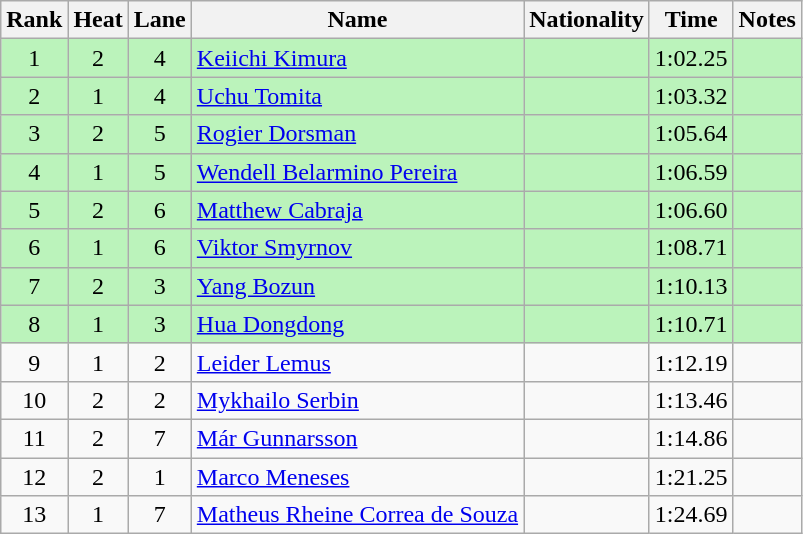<table class="wikitable sortable" style="text-align:center">
<tr>
<th>Rank</th>
<th>Heat</th>
<th>Lane</th>
<th>Name</th>
<th>Nationality</th>
<th>Time</th>
<th>Notes</th>
</tr>
<tr bgcolor=bbf3bb>
<td>1</td>
<td>2</td>
<td>4</td>
<td align=left><a href='#'>Keiichi Kimura</a></td>
<td align=left></td>
<td>1:02.25</td>
<td></td>
</tr>
<tr bgcolor=bbf3bb>
<td>2</td>
<td>1</td>
<td>4</td>
<td align=left><a href='#'>Uchu Tomita</a></td>
<td align=left></td>
<td>1:03.32</td>
<td></td>
</tr>
<tr bgcolor=bbf3bb>
<td>3</td>
<td>2</td>
<td>5</td>
<td align=left><a href='#'>Rogier Dorsman</a></td>
<td align=left></td>
<td>1:05.64</td>
<td></td>
</tr>
<tr bgcolor=bbf3bb>
<td>4</td>
<td>1</td>
<td>5</td>
<td align=left><a href='#'>Wendell Belarmino Pereira</a></td>
<td align=left></td>
<td>1:06.59</td>
<td></td>
</tr>
<tr bgcolor=bbf3bb>
<td>5</td>
<td>2</td>
<td>6</td>
<td align=left><a href='#'>Matthew Cabraja</a></td>
<td align=left></td>
<td>1:06.60</td>
<td></td>
</tr>
<tr bgcolor=bbf3bb>
<td>6</td>
<td>1</td>
<td>6</td>
<td align=left><a href='#'>Viktor Smyrnov</a></td>
<td align=left></td>
<td>1:08.71</td>
<td></td>
</tr>
<tr bgcolor=bbf3bb>
<td>7</td>
<td>2</td>
<td>3</td>
<td align=left><a href='#'>Yang Bozun</a></td>
<td align=left></td>
<td>1:10.13</td>
<td></td>
</tr>
<tr bgcolor=bbf3bb>
<td>8</td>
<td>1</td>
<td>3</td>
<td align=left><a href='#'>Hua Dongdong</a></td>
<td align=left></td>
<td>1:10.71</td>
<td></td>
</tr>
<tr>
<td>9</td>
<td>1</td>
<td>2</td>
<td align=left><a href='#'>Leider Lemus</a></td>
<td align=left></td>
<td>1:12.19</td>
<td></td>
</tr>
<tr>
<td>10</td>
<td>2</td>
<td>2</td>
<td align=left><a href='#'>Mykhailo Serbin</a></td>
<td align=left></td>
<td>1:13.46</td>
<td></td>
</tr>
<tr>
<td>11</td>
<td>2</td>
<td>7</td>
<td align=left><a href='#'>Már Gunnarsson</a></td>
<td align=left></td>
<td>1:14.86</td>
<td></td>
</tr>
<tr>
<td>12</td>
<td>2</td>
<td>1</td>
<td align=left><a href='#'>Marco Meneses</a></td>
<td align=left></td>
<td>1:21.25</td>
<td></td>
</tr>
<tr>
<td>13</td>
<td>1</td>
<td>7</td>
<td align=left><a href='#'>Matheus Rheine Correa de Souza</a></td>
<td align=left></td>
<td>1:24.69</td>
<td></td>
</tr>
</table>
